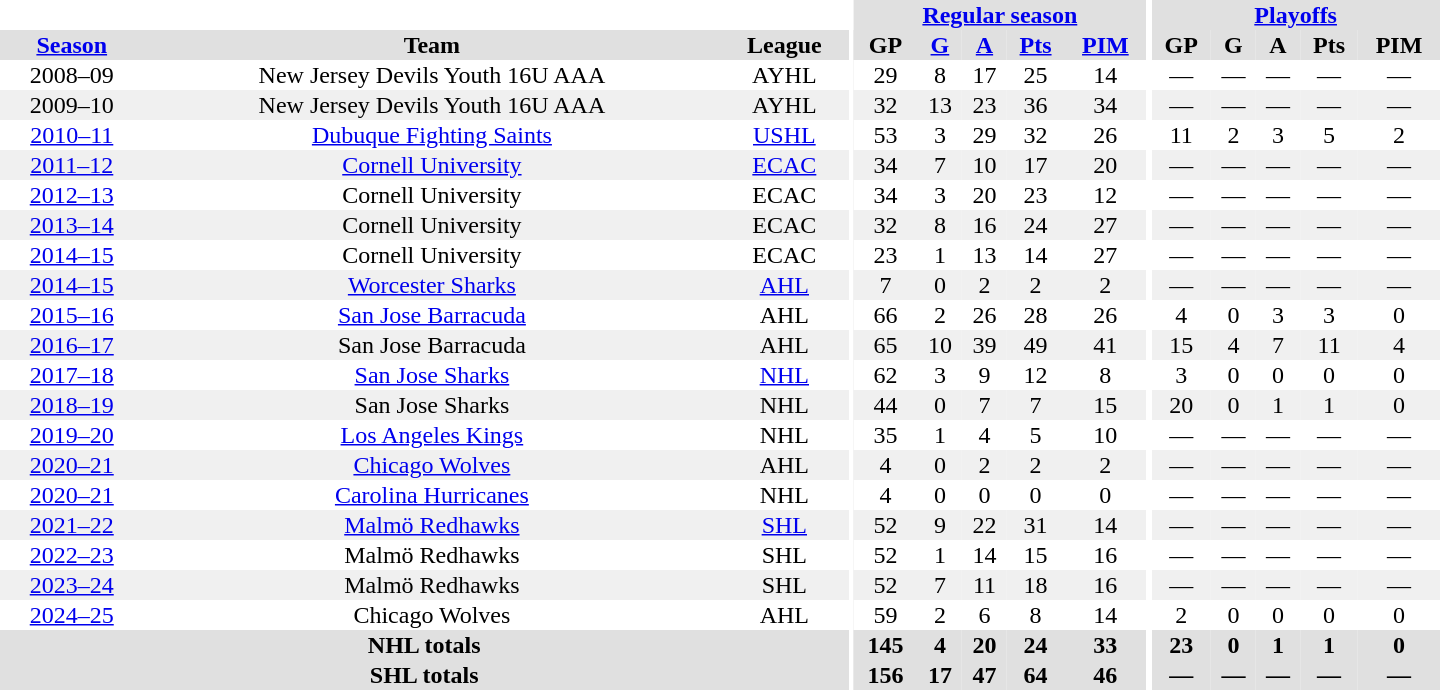<table border="0" cellpadding="1" cellspacing="0" style="text-align:center; width:60em">
<tr bgcolor="#e0e0e0">
<th colspan="3" bgcolor="#ffffff"></th>
<th rowspan="99" bgcolor="#ffffff"></th>
<th colspan="5"><a href='#'>Regular season</a></th>
<th rowspan="99" bgcolor="#ffffff"></th>
<th colspan="5"><a href='#'>Playoffs</a></th>
</tr>
<tr bgcolor="#e0e0e0">
<th><a href='#'>Season</a></th>
<th>Team</th>
<th>League</th>
<th>GP</th>
<th><a href='#'>G</a></th>
<th><a href='#'>A</a></th>
<th><a href='#'>Pts</a></th>
<th><a href='#'>PIM</a></th>
<th>GP</th>
<th>G</th>
<th>A</th>
<th>Pts</th>
<th>PIM</th>
</tr>
<tr>
<td>2008–09</td>
<td>New Jersey Devils Youth 16U AAA</td>
<td>AYHL</td>
<td>29</td>
<td>8</td>
<td>17</td>
<td>25</td>
<td>14</td>
<td>—</td>
<td>—</td>
<td>—</td>
<td>—</td>
<td>—</td>
</tr>
<tr bgcolor="#f0f0f0">
<td>2009–10</td>
<td>New Jersey Devils Youth 16U AAA</td>
<td>AYHL</td>
<td>32</td>
<td>13</td>
<td>23</td>
<td>36</td>
<td>34</td>
<td>—</td>
<td>—</td>
<td>—</td>
<td>—</td>
<td>—</td>
</tr>
<tr>
<td><a href='#'>2010–11</a></td>
<td><a href='#'>Dubuque Fighting Saints</a></td>
<td><a href='#'>USHL</a></td>
<td>53</td>
<td>3</td>
<td>29</td>
<td>32</td>
<td>26</td>
<td>11</td>
<td>2</td>
<td>3</td>
<td>5</td>
<td>2</td>
</tr>
<tr bgcolor="#f0f0f0">
<td><a href='#'>2011–12</a></td>
<td><a href='#'>Cornell University</a></td>
<td><a href='#'>ECAC</a></td>
<td>34</td>
<td>7</td>
<td>10</td>
<td>17</td>
<td>20</td>
<td>—</td>
<td>—</td>
<td>—</td>
<td>—</td>
<td>—</td>
</tr>
<tr>
<td><a href='#'>2012–13</a></td>
<td>Cornell University</td>
<td>ECAC</td>
<td>34</td>
<td>3</td>
<td>20</td>
<td>23</td>
<td>12</td>
<td>—</td>
<td>—</td>
<td>—</td>
<td>—</td>
<td>—</td>
</tr>
<tr bgcolor="#f0f0f0">
<td><a href='#'>2013–14</a></td>
<td>Cornell University</td>
<td>ECAC</td>
<td>32</td>
<td>8</td>
<td>16</td>
<td>24</td>
<td>27</td>
<td>—</td>
<td>—</td>
<td>—</td>
<td>—</td>
<td>—</td>
</tr>
<tr>
<td><a href='#'>2014–15</a></td>
<td>Cornell University</td>
<td>ECAC</td>
<td>23</td>
<td>1</td>
<td>13</td>
<td>14</td>
<td>27</td>
<td>—</td>
<td>—</td>
<td>—</td>
<td>—</td>
<td>—</td>
</tr>
<tr bgcolor="#f0f0f0">
<td><a href='#'>2014–15</a></td>
<td><a href='#'>Worcester Sharks</a></td>
<td><a href='#'>AHL</a></td>
<td>7</td>
<td>0</td>
<td>2</td>
<td>2</td>
<td>2</td>
<td>—</td>
<td>—</td>
<td>—</td>
<td>—</td>
<td>—</td>
</tr>
<tr>
<td><a href='#'>2015–16</a></td>
<td><a href='#'>San Jose Barracuda</a></td>
<td>AHL</td>
<td>66</td>
<td>2</td>
<td>26</td>
<td>28</td>
<td>26</td>
<td>4</td>
<td>0</td>
<td>3</td>
<td>3</td>
<td>0</td>
</tr>
<tr bgcolor="#f0f0f0">
<td><a href='#'>2016–17</a></td>
<td>San Jose Barracuda</td>
<td>AHL</td>
<td>65</td>
<td>10</td>
<td>39</td>
<td>49</td>
<td>41</td>
<td>15</td>
<td>4</td>
<td>7</td>
<td>11</td>
<td>4</td>
</tr>
<tr>
<td><a href='#'>2017–18</a></td>
<td><a href='#'>San Jose Sharks</a></td>
<td><a href='#'>NHL</a></td>
<td>62</td>
<td>3</td>
<td>9</td>
<td>12</td>
<td>8</td>
<td>3</td>
<td>0</td>
<td>0</td>
<td>0</td>
<td>0</td>
</tr>
<tr bgcolor="#f0f0f0">
<td><a href='#'>2018–19</a></td>
<td>San Jose Sharks</td>
<td>NHL</td>
<td>44</td>
<td>0</td>
<td>7</td>
<td>7</td>
<td>15</td>
<td>20</td>
<td>0</td>
<td>1</td>
<td>1</td>
<td>0</td>
</tr>
<tr>
<td><a href='#'>2019–20</a></td>
<td><a href='#'>Los Angeles Kings</a></td>
<td>NHL</td>
<td>35</td>
<td>1</td>
<td>4</td>
<td>5</td>
<td>10</td>
<td>—</td>
<td>—</td>
<td>—</td>
<td>—</td>
<td>—</td>
</tr>
<tr bgcolor="#f0f0f0">
<td><a href='#'>2020–21</a></td>
<td><a href='#'>Chicago Wolves</a></td>
<td>AHL</td>
<td>4</td>
<td>0</td>
<td>2</td>
<td>2</td>
<td>2</td>
<td>—</td>
<td>—</td>
<td>—</td>
<td>—</td>
<td>—</td>
</tr>
<tr>
<td><a href='#'>2020–21</a></td>
<td><a href='#'>Carolina Hurricanes</a></td>
<td>NHL</td>
<td>4</td>
<td>0</td>
<td>0</td>
<td>0</td>
<td>0</td>
<td>—</td>
<td>—</td>
<td>—</td>
<td>—</td>
<td>—</td>
</tr>
<tr bgcolor="#f0f0f0">
<td><a href='#'>2021–22</a></td>
<td><a href='#'>Malmö Redhawks</a></td>
<td><a href='#'>SHL</a></td>
<td>52</td>
<td>9</td>
<td>22</td>
<td>31</td>
<td>14</td>
<td>—</td>
<td>—</td>
<td>—</td>
<td>—</td>
<td>—</td>
</tr>
<tr>
<td><a href='#'>2022–23</a></td>
<td>Malmö Redhawks</td>
<td>SHL</td>
<td>52</td>
<td>1</td>
<td>14</td>
<td>15</td>
<td>16</td>
<td>—</td>
<td>—</td>
<td>—</td>
<td>—</td>
<td>—</td>
</tr>
<tr bgcolor="#f0f0f0">
<td><a href='#'>2023–24</a></td>
<td>Malmö Redhawks</td>
<td>SHL</td>
<td>52</td>
<td>7</td>
<td>11</td>
<td>18</td>
<td>16</td>
<td>—</td>
<td>—</td>
<td>—</td>
<td>—</td>
<td>—</td>
</tr>
<tr>
<td><a href='#'>2024–25</a></td>
<td>Chicago Wolves</td>
<td>AHL</td>
<td>59</td>
<td>2</td>
<td>6</td>
<td>8</td>
<td>14</td>
<td>2</td>
<td>0</td>
<td>0</td>
<td>0</td>
<td>0</td>
</tr>
<tr bgcolor="#e0e0e0">
<th colspan="3">NHL totals</th>
<th>145</th>
<th>4</th>
<th>20</th>
<th>24</th>
<th>33</th>
<th>23</th>
<th>0</th>
<th>1</th>
<th>1</th>
<th>0</th>
</tr>
<tr bgcolor="#e0e0e0">
<th colspan="3">SHL totals</th>
<th>156</th>
<th>17</th>
<th>47</th>
<th>64</th>
<th>46</th>
<th>—</th>
<th>—</th>
<th>—</th>
<th>—</th>
<th>—</th>
</tr>
</table>
